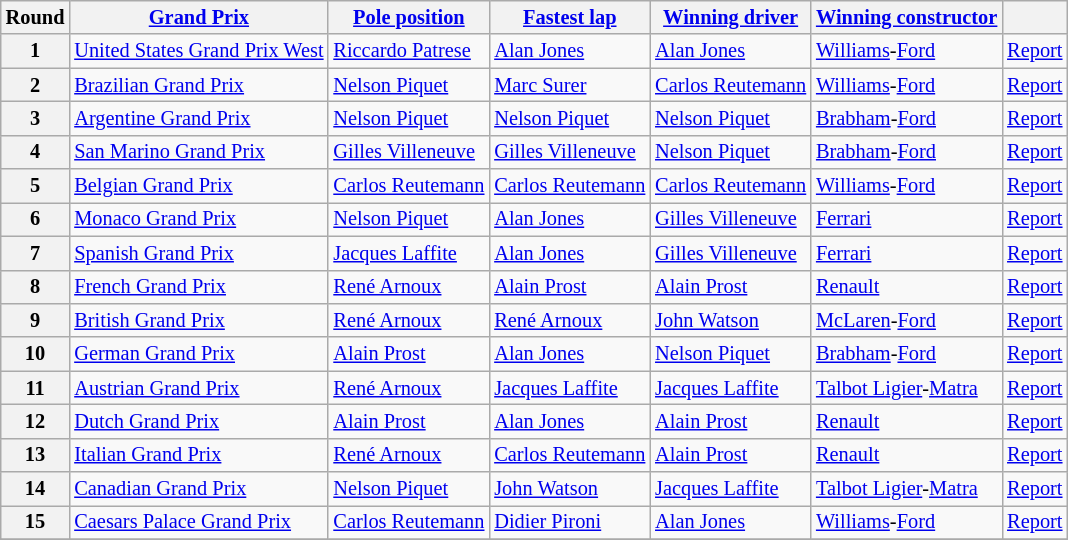<table class="wikitable sortable" style="font-size: 85%;">
<tr>
<th>Round</th>
<th><a href='#'>Grand Prix</a></th>
<th><a href='#'>Pole position</a></th>
<th><a href='#'>Fastest lap</a></th>
<th><a href='#'>Winning driver</a></th>
<th><a href='#'>Winning constructor</a></th>
<th></th>
</tr>
<tr>
<th>1</th>
<td nowrap> <a href='#'>United States Grand Prix West</a></td>
<td> <a href='#'>Riccardo Patrese</a></td>
<td> <a href='#'>Alan Jones</a></td>
<td> <a href='#'>Alan Jones</a></td>
<td> <a href='#'>Williams</a>-<a href='#'>Ford</a></td>
<td><a href='#'>Report</a></td>
</tr>
<tr>
<th>2</th>
<td> <a href='#'>Brazilian Grand Prix</a></td>
<td> <a href='#'>Nelson Piquet</a></td>
<td> <a href='#'>Marc Surer</a></td>
<td> <a href='#'>Carlos Reutemann</a></td>
<td> <a href='#'>Williams</a>-<a href='#'>Ford</a></td>
<td><a href='#'>Report</a></td>
</tr>
<tr>
<th>3</th>
<td> <a href='#'>Argentine Grand Prix</a></td>
<td> <a href='#'>Nelson Piquet</a></td>
<td> <a href='#'>Nelson Piquet</a></td>
<td> <a href='#'>Nelson Piquet</a></td>
<td> <a href='#'>Brabham</a>-<a href='#'>Ford</a></td>
<td><a href='#'>Report</a></td>
</tr>
<tr>
<th>4</th>
<td> <a href='#'>San Marino Grand Prix</a></td>
<td nowrap> <a href='#'>Gilles Villeneuve</a></td>
<td nowrap> <a href='#'>Gilles Villeneuve</a></td>
<td> <a href='#'>Nelson Piquet</a></td>
<td nowrap> <a href='#'>Brabham</a>-<a href='#'>Ford</a></td>
<td><a href='#'>Report</a></td>
</tr>
<tr>
<th>5</th>
<td> <a href='#'>Belgian Grand Prix</a></td>
<td nowrap> <a href='#'>Carlos Reutemann</a></td>
<td nowrap> <a href='#'>Carlos Reutemann</a></td>
<td nowrap> <a href='#'>Carlos Reutemann</a></td>
<td> <a href='#'>Williams</a>-<a href='#'>Ford</a></td>
<td><a href='#'>Report</a></td>
</tr>
<tr>
<th>6</th>
<td> <a href='#'>Monaco Grand Prix</a></td>
<td> <a href='#'>Nelson Piquet</a></td>
<td> <a href='#'>Alan Jones</a></td>
<td> <a href='#'>Gilles Villeneuve</a></td>
<td> <a href='#'>Ferrari</a></td>
<td><a href='#'>Report</a></td>
</tr>
<tr>
<th>7</th>
<td> <a href='#'>Spanish Grand Prix</a></td>
<td> <a href='#'>Jacques Laffite</a></td>
<td> <a href='#'>Alan Jones</a></td>
<td> <a href='#'>Gilles Villeneuve</a></td>
<td> <a href='#'>Ferrari</a></td>
<td><a href='#'>Report</a></td>
</tr>
<tr>
<th>8</th>
<td> <a href='#'>French Grand Prix</a></td>
<td> <a href='#'>René Arnoux</a></td>
<td> <a href='#'>Alain Prost</a></td>
<td> <a href='#'>Alain Prost</a></td>
<td> <a href='#'>Renault</a></td>
<td><a href='#'>Report</a></td>
</tr>
<tr>
<th>9</th>
<td> <a href='#'>British Grand Prix</a></td>
<td> <a href='#'>René Arnoux</a></td>
<td> <a href='#'>René Arnoux</a></td>
<td> <a href='#'>John Watson</a></td>
<td> <a href='#'>McLaren</a>-<a href='#'>Ford</a></td>
<td><a href='#'>Report</a></td>
</tr>
<tr>
<th>10</th>
<td> <a href='#'>German Grand Prix</a></td>
<td> <a href='#'>Alain Prost</a></td>
<td> <a href='#'>Alan Jones</a></td>
<td> <a href='#'>Nelson Piquet</a></td>
<td> <a href='#'>Brabham</a>-<a href='#'>Ford</a></td>
<td><a href='#'>Report</a></td>
</tr>
<tr>
<th>11</th>
<td> <a href='#'>Austrian Grand Prix</a></td>
<td> <a href='#'>René Arnoux</a></td>
<td> <a href='#'>Jacques Laffite</a></td>
<td> <a href='#'>Jacques Laffite</a></td>
<td nowrap> <a href='#'>Talbot Ligier</a>-<a href='#'>Matra</a></td>
<td><a href='#'>Report</a></td>
</tr>
<tr>
<th>12</th>
<td> <a href='#'>Dutch Grand Prix</a></td>
<td> <a href='#'>Alain Prost</a></td>
<td> <a href='#'>Alan Jones</a></td>
<td> <a href='#'>Alain Prost</a></td>
<td> <a href='#'>Renault</a></td>
<td><a href='#'>Report</a></td>
</tr>
<tr>
<th>13</th>
<td> <a href='#'>Italian Grand Prix</a></td>
<td> <a href='#'>René Arnoux</a></td>
<td> <a href='#'>Carlos Reutemann</a></td>
<td> <a href='#'>Alain Prost</a></td>
<td> <a href='#'>Renault</a></td>
<td><a href='#'>Report</a></td>
</tr>
<tr>
<th>14</th>
<td> <a href='#'>Canadian Grand Prix</a></td>
<td> <a href='#'>Nelson Piquet</a></td>
<td> <a href='#'>John Watson</a></td>
<td> <a href='#'>Jacques Laffite</a></td>
<td> <a href='#'>Talbot Ligier</a>-<a href='#'>Matra</a></td>
<td><a href='#'>Report</a></td>
</tr>
<tr>
<th>15</th>
<td> <a href='#'>Caesars Palace Grand Prix</a></td>
<td> <a href='#'>Carlos Reutemann</a></td>
<td> <a href='#'>Didier Pironi</a></td>
<td> <a href='#'>Alan Jones</a></td>
<td> <a href='#'>Williams</a>-<a href='#'>Ford</a></td>
<td><a href='#'>Report</a></td>
</tr>
<tr>
</tr>
</table>
